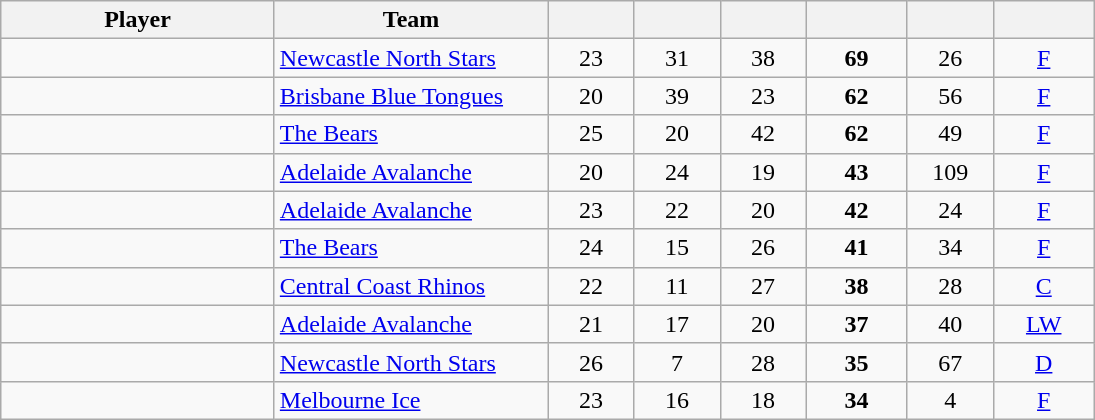<table class="wikitable sortable" style="text-align:center;">
<tr>
<th width="175px">Player</th>
<th width="175px">Team</th>
<th width="50px"></th>
<th width="50px"></th>
<th width="50px"></th>
<th width="60px"></th>
<th width="50px"></th>
<th width="60px"></th>
</tr>
<tr>
<td align="left"></td>
<td align="left"><a href='#'>Newcastle North Stars</a></td>
<td>23</td>
<td>31</td>
<td>38</td>
<td><strong>69</strong></td>
<td>26</td>
<td><a href='#'>F</a></td>
</tr>
<tr>
<td align="left"></td>
<td align="left"><a href='#'>Brisbane Blue Tongues</a></td>
<td>20</td>
<td>39</td>
<td>23</td>
<td><strong>62</strong></td>
<td>56</td>
<td><a href='#'>F</a></td>
</tr>
<tr>
<td align="left"></td>
<td align="left"><a href='#'>The Bears</a></td>
<td>25</td>
<td>20</td>
<td>42</td>
<td><strong>62</strong></td>
<td>49</td>
<td><a href='#'>F</a></td>
</tr>
<tr>
<td align="left"></td>
<td align="left"><a href='#'>Adelaide Avalanche</a></td>
<td>20</td>
<td>24</td>
<td>19</td>
<td><strong>43</strong></td>
<td>109</td>
<td><a href='#'>F</a></td>
</tr>
<tr>
<td align="left"></td>
<td align="left"><a href='#'>Adelaide Avalanche</a></td>
<td>23</td>
<td>22</td>
<td>20</td>
<td><strong>42</strong></td>
<td>24</td>
<td><a href='#'>F</a></td>
</tr>
<tr>
<td align="left"></td>
<td align="left"><a href='#'>The Bears</a></td>
<td>24</td>
<td>15</td>
<td>26</td>
<td><strong>41</strong></td>
<td>34</td>
<td><a href='#'>F</a></td>
</tr>
<tr>
<td align="left"></td>
<td align="left"><a href='#'>Central Coast Rhinos</a></td>
<td>22</td>
<td>11</td>
<td>27</td>
<td><strong>38</strong></td>
<td>28</td>
<td><a href='#'>C</a></td>
</tr>
<tr>
<td align="left"></td>
<td align="left"><a href='#'>Adelaide Avalanche</a></td>
<td>21</td>
<td>17</td>
<td>20</td>
<td><strong>37</strong></td>
<td>40</td>
<td><a href='#'>LW</a></td>
</tr>
<tr>
<td align="left"></td>
<td align="left"><a href='#'>Newcastle North Stars</a></td>
<td>26</td>
<td>7</td>
<td>28</td>
<td><strong>35</strong></td>
<td>67</td>
<td><a href='#'>D</a></td>
</tr>
<tr>
<td align="left"></td>
<td align="left"><a href='#'>Melbourne Ice</a></td>
<td>23</td>
<td>16</td>
<td>18</td>
<td><strong>34</strong></td>
<td>4</td>
<td><a href='#'>F</a></td>
</tr>
</table>
